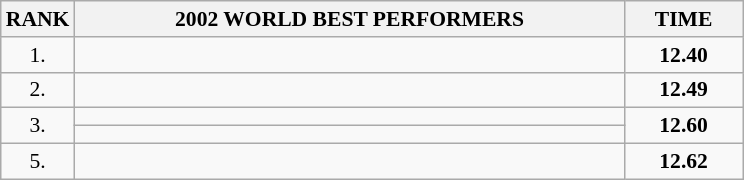<table class="wikitable" style="border-collapse: collapse; font-size: 90%;">
<tr>
<th>RANK</th>
<th align="center" style="width: 25em">2002 WORLD BEST PERFORMERS</th>
<th align="center" style="width: 5em">TIME</th>
</tr>
<tr>
<td align="center">1.</td>
<td></td>
<td align="center"><strong>12.40</strong></td>
</tr>
<tr>
<td align="center">2.</td>
<td></td>
<td align="center"><strong>12.49</strong></td>
</tr>
<tr>
<td rowspan=2 align="center">3.</td>
<td></td>
<td rowspan=2 align="center"><strong>12.60</strong></td>
</tr>
<tr>
<td></td>
</tr>
<tr>
<td align="center">5.</td>
<td></td>
<td align="center"><strong>12.62</strong></td>
</tr>
</table>
